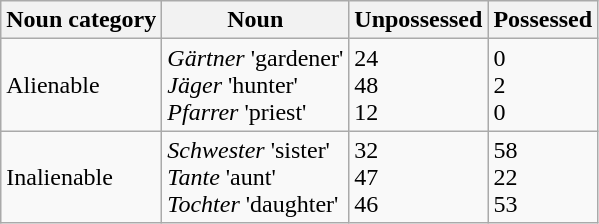<table class="wikitable">
<tr>
<th>Noun category</th>
<th>Noun</th>
<th>Unpossessed</th>
<th>Possessed</th>
</tr>
<tr>
<td>Alienable</td>
<td><em>Gärtner</em>   'gardener' <br> <em>Jäger</em>   'hunter' <br> <em>Pfarrer</em>   'priest'</td>
<td>24 <br> 48 <br> 12</td>
<td>0 <br> 2 <br> 0</td>
</tr>
<tr>
<td>Inalienable</td>
<td><em>Schwester</em>   'sister' <br> <em>Tante</em>   'aunt' <br> <em>Tochter</em>   'daughter'</td>
<td>32 <br> 47 <br> 46</td>
<td>58 <br> 22 <br> 53</td>
</tr>
</table>
